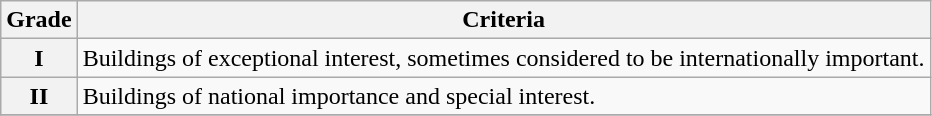<table class="wikitable" border="1">
<tr>
<th>Grade</th>
<th>Criteria</th>
</tr>
<tr>
<th>I</th>
<td>Buildings of exceptional interest, sometimes considered to be internationally important.</td>
</tr>
<tr>
<th>II</th>
<td>Buildings of national importance and special interest.</td>
</tr>
<tr>
</tr>
</table>
